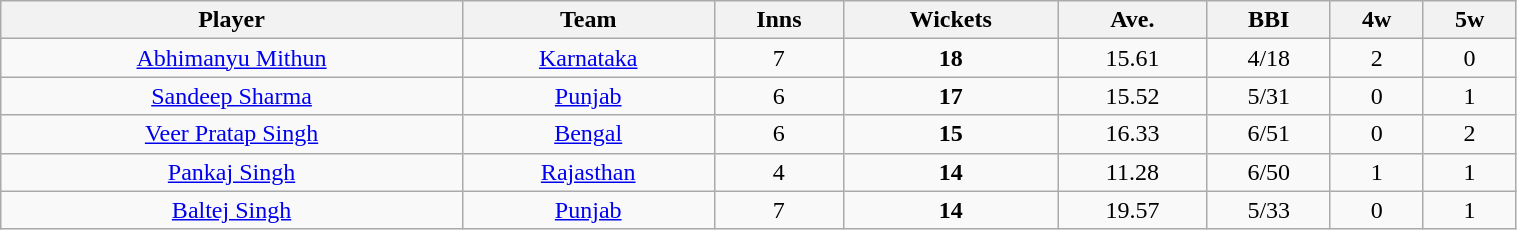<table class="wikitable sortable" width=80%>
<tr align="center">
<th class="unsortable">Player</th>
<th class="unsortable">Team</th>
<th class="unsortable">Inns</th>
<th>Wickets</th>
<th>Ave.</th>
<th class="unsortable">BBI</th>
<th>4w</th>
<th>5w</th>
</tr>
<tr align="center">
<td><a href='#'>Abhimanyu Mithun</a></td>
<td><a href='#'>Karnataka</a></td>
<td>7</td>
<td><strong>18</strong></td>
<td>15.61</td>
<td>4/18</td>
<td>2</td>
<td>0</td>
</tr>
<tr align="center">
<td><a href='#'>Sandeep Sharma</a></td>
<td><a href='#'>Punjab</a></td>
<td>6</td>
<td><strong>17</strong></td>
<td>15.52</td>
<td>5/31</td>
<td>0</td>
<td>1</td>
</tr>
<tr align="center">
<td><a href='#'>Veer Pratap Singh</a></td>
<td><a href='#'>Bengal</a></td>
<td>6</td>
<td><strong>15</strong></td>
<td>16.33</td>
<td>6/51</td>
<td>0</td>
<td>2</td>
</tr>
<tr align="center">
<td><a href='#'>Pankaj Singh</a></td>
<td><a href='#'>Rajasthan</a></td>
<td>4</td>
<td><strong>14</strong></td>
<td>11.28</td>
<td>6/50</td>
<td>1</td>
<td>1</td>
</tr>
<tr align="center">
<td><a href='#'>Baltej Singh</a></td>
<td><a href='#'>Punjab</a></td>
<td>7</td>
<td><strong>14</strong></td>
<td>19.57</td>
<td>5/33</td>
<td>0</td>
<td>1</td>
</tr>
</table>
